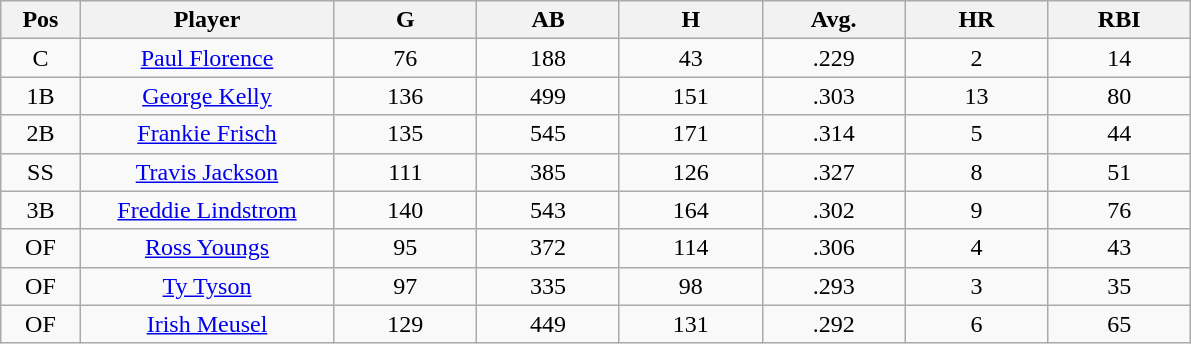<table class="wikitable sortable">
<tr>
<th bgcolor="#DDDDFF" width="5%">Pos</th>
<th bgcolor="#DDDDFF" width="16%">Player</th>
<th bgcolor="#DDDDFF" width="9%">G</th>
<th bgcolor="#DDDDFF" width="9%">AB</th>
<th bgcolor="#DDDDFF" width="9%">H</th>
<th bgcolor="#DDDDFF" width="9%">Avg.</th>
<th bgcolor="#DDDDFF" width="9%">HR</th>
<th bgcolor="#DDDDFF" width="9%">RBI</th>
</tr>
<tr align="center">
<td>C</td>
<td><a href='#'>Paul Florence</a></td>
<td>76</td>
<td>188</td>
<td>43</td>
<td>.229</td>
<td>2</td>
<td>14</td>
</tr>
<tr align=center>
<td>1B</td>
<td><a href='#'>George Kelly</a></td>
<td>136</td>
<td>499</td>
<td>151</td>
<td>.303</td>
<td>13</td>
<td>80</td>
</tr>
<tr align=center>
<td>2B</td>
<td><a href='#'>Frankie Frisch</a></td>
<td>135</td>
<td>545</td>
<td>171</td>
<td>.314</td>
<td>5</td>
<td>44</td>
</tr>
<tr align=center>
<td>SS</td>
<td><a href='#'>Travis Jackson</a></td>
<td>111</td>
<td>385</td>
<td>126</td>
<td>.327</td>
<td>8</td>
<td>51</td>
</tr>
<tr align=center>
<td>3B</td>
<td><a href='#'>Freddie Lindstrom</a></td>
<td>140</td>
<td>543</td>
<td>164</td>
<td>.302</td>
<td>9</td>
<td>76</td>
</tr>
<tr align=center>
<td>OF</td>
<td><a href='#'>Ross Youngs</a></td>
<td>95</td>
<td>372</td>
<td>114</td>
<td>.306</td>
<td>4</td>
<td>43</td>
</tr>
<tr align=center>
<td>OF</td>
<td><a href='#'>Ty Tyson</a></td>
<td>97</td>
<td>335</td>
<td>98</td>
<td>.293</td>
<td>3</td>
<td>35</td>
</tr>
<tr align=center>
<td>OF</td>
<td><a href='#'>Irish Meusel</a></td>
<td>129</td>
<td>449</td>
<td>131</td>
<td>.292</td>
<td>6</td>
<td>65</td>
</tr>
</table>
